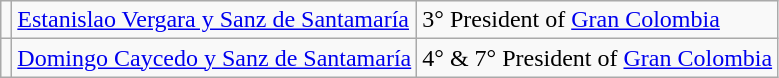<table class="wikitable">
<tr>
<td></td>
<td><a href='#'>Estanislao Vergara y Sanz de Santamaría</a></td>
<td>3° President of <a href='#'>Gran Colombia</a></td>
</tr>
<tr>
<td></td>
<td><a href='#'>Domingo Caycedo y Sanz de Santamaría</a></td>
<td>4° & 7° President of <a href='#'>Gran Colombia</a></td>
</tr>
</table>
